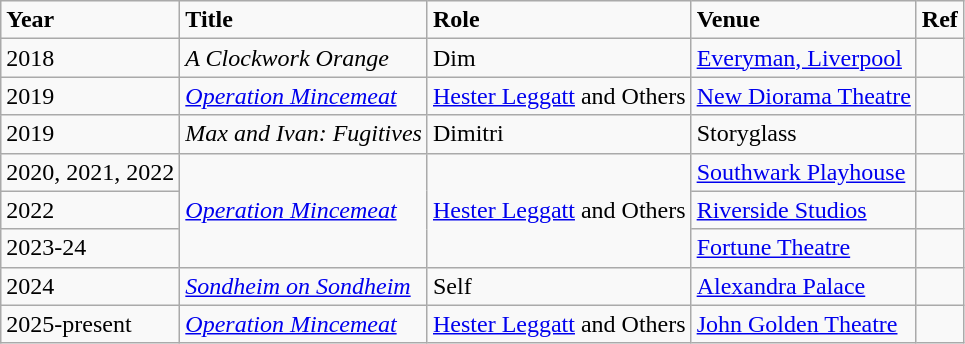<table class="wikitable">
<tr>
<td><strong>Year</strong></td>
<td><strong>Title</strong></td>
<td><strong>Role</strong></td>
<td><strong>Venue</strong></td>
<td><strong>Ref</strong></td>
</tr>
<tr>
<td>2018</td>
<td><em>A Clockwork Orange</em></td>
<td>Dim</td>
<td><a href='#'>Everyman, Liverpool</a></td>
<td></td>
</tr>
<tr>
<td>2019</td>
<td><em><a href='#'>Operation Mincemeat</a></em></td>
<td><a href='#'>Hester Leggatt</a> and Others</td>
<td><a href='#'>New Diorama Theatre</a></td>
<td></td>
</tr>
<tr>
<td>2019</td>
<td><em>Max and Ivan: Fugitives</em></td>
<td>Dimitri</td>
<td>Storyglass</td>
<td></td>
</tr>
<tr>
<td>2020, 2021, 2022</td>
<td rowspan="3"><em><a href='#'>Operation Mincemeat</a></em></td>
<td rowspan="3"><a href='#'>Hester Leggatt</a> and Others</td>
<td><a href='#'>Southwark Playhouse</a></td>
<td></td>
</tr>
<tr>
<td>2022</td>
<td><a href='#'>Riverside Studios</a></td>
<td></td>
</tr>
<tr>
<td>2023-24</td>
<td><a href='#'>Fortune Theatre</a></td>
<td></td>
</tr>
<tr>
<td>2024</td>
<td><em><a href='#'>Sondheim on Sondheim</a></em></td>
<td>Self</td>
<td><a href='#'>Alexandra Palace</a></td>
<td></td>
</tr>
<tr>
<td>2025-present</td>
<td><em><a href='#'>Operation Mincemeat</a></em></td>
<td><a href='#'>Hester Leggatt</a> and Others</td>
<td><a href='#'>John Golden Theatre</a></td>
<td></td>
</tr>
</table>
